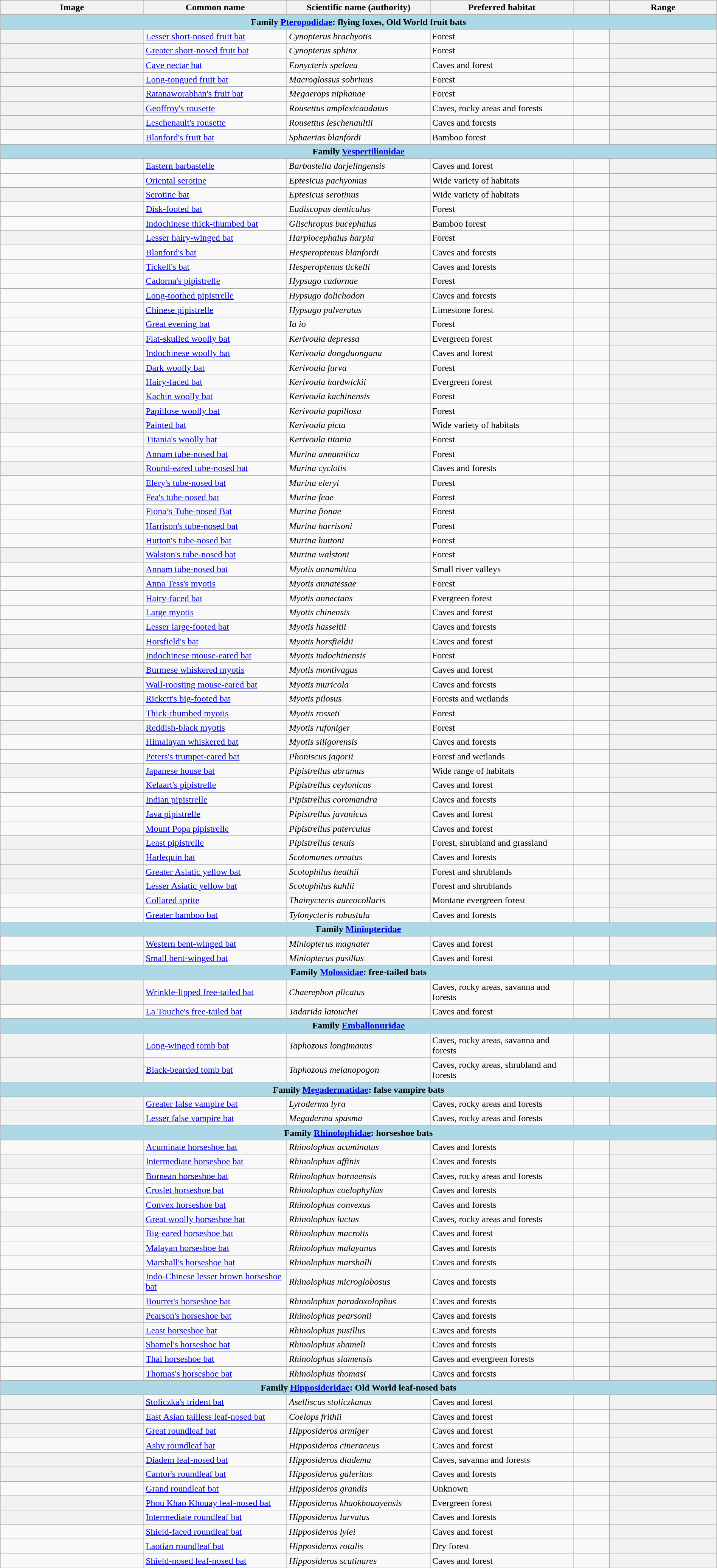<table width=100% class="wikitable unsortable plainrowheaders">
<tr>
<th width="20%" style="text-align: center;">Image</th>
<th width="20%">Common name</th>
<th width="20%">Scientific name (authority)</th>
<th width="20%">Preferred habitat</th>
<th width="5%"></th>
<th width="15%">Range</th>
</tr>
<tr>
<td style="text-align:center;background:lightblue;" colspan=6><strong>Family <a href='#'>Pteropodidae</a>: flying foxes, Old World fruit bats</strong></td>
</tr>
<tr>
<th style="text-align: center;"></th>
<td><a href='#'>Lesser short-nosed fruit bat</a></td>
<td><em>Cynopterus brachyotis</em><br></td>
<td>Forest</td>
<td><br></td>
<th style="text-align: center;"></th>
</tr>
<tr>
<th style="text-align: center;"></th>
<td><a href='#'>Greater short-nosed fruit bat</a></td>
<td><em>Cynopterus sphinx</em><br></td>
<td>Forest</td>
<td><br></td>
<th style="text-align: center;"></th>
</tr>
<tr>
<th style="text-align: center;"></th>
<td><a href='#'>Cave nectar bat</a></td>
<td><em>Eonycteris spelaea</em><br></td>
<td>Caves and forest</td>
<td><br></td>
<th style="text-align: center;"></th>
</tr>
<tr>
<th style="text-align: center;"></th>
<td><a href='#'>Long-tongued fruit bat</a></td>
<td><em>Macroglossus sobrinus</em><br></td>
<td>Forest</td>
<td><br></td>
<th style="text-align: center;"></th>
</tr>
<tr>
<th style="text-align: center;"></th>
<td><a href='#'>Ratanaworabhan's fruit bat</a></td>
<td><em>Megaerops niphanae</em><br></td>
<td>Forest</td>
<td><br></td>
<th style="text-align: center;"></th>
</tr>
<tr>
<th style="text-align: center;"></th>
<td><a href='#'>Geoffroy's rousette</a></td>
<td><em>Rousettus amplexicaudatus</em><br></td>
<td>Caves, rocky areas and forests</td>
<td><br></td>
<th style="text-align: center;"></th>
</tr>
<tr>
<th style="text-align: center;"></th>
<td><a href='#'>Leschenault's rousette</a></td>
<td><em>Rousettus leschenaultii</em><br></td>
<td>Caves and forests</td>
<td><br></td>
<th style="text-align: center;"></th>
</tr>
<tr>
<td></td>
<td><a href='#'>Blanford's fruit bat</a></td>
<td><em>Sphaerias blanfordi</em><br></td>
<td>Bamboo forest</td>
<td><br></td>
<th style="text-align: center;"></th>
</tr>
<tr>
<td style="text-align:center;background:lightblue;" colspan=6><strong>Family <a href='#'>Vespertilionidae</a></strong></td>
</tr>
<tr>
<td></td>
<td><a href='#'>Eastern barbastelle</a></td>
<td><em>Barbastella darjelingensis</em><br></td>
<td>Caves and forest</td>
<td><br></td>
<th style="text-align: center;"></th>
</tr>
<tr>
<td></td>
<td><a href='#'>Oriental serotine</a></td>
<td><em>Eptesicus pachyomus</em><br></td>
<td>Wide variety of habitats</td>
<td><br></td>
<th style="text-align: center;"></th>
</tr>
<tr>
<th style="text-align: center;"></th>
<td><a href='#'>Serotine bat</a></td>
<td><em>Eptesicus serotinus</em><br></td>
<td>Wide variety of habitats</td>
<td><br></td>
<th style="text-align: center;"></th>
</tr>
<tr>
<td></td>
<td><a href='#'>Disk-footed bat</a></td>
<td><em>Eudiscopus denticulus</em><br></td>
<td>Forest</td>
<td><br></td>
<th style="text-align: center;"></th>
</tr>
<tr>
<td></td>
<td><a href='#'>Indochinese thick-thumbed bat</a></td>
<td><em>Glischropus bucephalus</em><br></td>
<td>Bamboo forest</td>
<td><br></td>
<th style="text-align: center;"></th>
</tr>
<tr>
<th style="text-align: center;"></th>
<td><a href='#'>Lesser hairy-winged bat</a></td>
<td><em>Harpiocephalus harpia</em><br></td>
<td>Forest</td>
<td><br></td>
<th style="text-align: center;"></th>
</tr>
<tr>
<td></td>
<td><a href='#'>Blanford's bat</a></td>
<td><em>Hesperoptenus blanfordi</em><br></td>
<td>Caves and forests</td>
<td><br></td>
<th style="text-align: center;"></th>
</tr>
<tr>
<td></td>
<td><a href='#'>Tickell's bat</a></td>
<td><em>Hesperoptenus tickelli</em><br></td>
<td>Caves and forests</td>
<td><br></td>
<th style="text-align: center;"></th>
</tr>
<tr>
<td></td>
<td><a href='#'>Cadorna's pipistrelle</a></td>
<td><em>Hypsugo cadornae</em><br></td>
<td>Forest</td>
<td><br></td>
<th style="text-align: center;"></th>
</tr>
<tr>
<td></td>
<td><a href='#'>Long-toothed pipistrelle</a></td>
<td><em>Hypsugo dolichodon</em><br></td>
<td>Caves and forests</td>
<td><br></td>
<th style="text-align: center;"></th>
</tr>
<tr>
<td></td>
<td><a href='#'>Chinese pipistrelle</a></td>
<td><em>Hypsugo pulveratus</em><br></td>
<td>Limestone forest</td>
<td><br></td>
<th style="text-align: center;"></th>
</tr>
<tr>
<td></td>
<td><a href='#'>Great evening bat</a></td>
<td><em>Ia io</em><br></td>
<td>Forest</td>
<td><br></td>
<th style="text-align: center;"></th>
</tr>
<tr>
<td></td>
<td><a href='#'>Flat-skulled woolly bat</a></td>
<td><em>Kerivoula depressa</em><br></td>
<td>Evergreen forest</td>
<td><br></td>
<th style="text-align: center;"></th>
</tr>
<tr>
<td></td>
<td><a href='#'>Indochinese woolly bat</a></td>
<td><em>Kerivoula dongduongana</em><br></td>
<td>Caves and forest</td>
<td><br></td>
<th style="text-align: center;"></th>
</tr>
<tr>
<td></td>
<td><a href='#'>Dark woolly bat</a></td>
<td><em>Kerivoula furva</em><br></td>
<td>Forest</td>
<td><br></td>
<th style="text-align: center;"></th>
</tr>
<tr>
<td></td>
<td><a href='#'>Hairy-faced bat</a></td>
<td><em>Kerivoula hardwickii</em><br></td>
<td>Evergreen forest</td>
<td><br></td>
<th style="text-align: center;"></th>
</tr>
<tr>
<td></td>
<td><a href='#'>Kachin woolly bat</a></td>
<td><em>Kerivoula kachinensis</em><br></td>
<td>Forest</td>
<td><br></td>
<th style="text-align: center;"></th>
</tr>
<tr>
<th style="text-align: center;"></th>
<td><a href='#'>Papillose woolly bat</a></td>
<td><em>Kerivoula papillosa</em><br></td>
<td>Forest</td>
<td><br></td>
<th style="text-align: center;"></th>
</tr>
<tr>
<th style="text-align: center;"></th>
<td><a href='#'>Painted bat</a></td>
<td><em>Kerivoula picta</em><br></td>
<td>Wide variety of habitats</td>
<td><br></td>
<th style="text-align: center;"></th>
</tr>
<tr>
<td></td>
<td><a href='#'>Titania's woolly bat</a></td>
<td><em>Kerivoula titania</em><br></td>
<td>Forest</td>
<td><br></td>
<th style="text-align: center;"></th>
</tr>
<tr>
<td></td>
<td><a href='#'>Annam tube-nosed bat</a></td>
<td><em>Murina annamitica</em><br></td>
<td>Forest</td>
<td><br></td>
<th style="text-align: center;"></th>
</tr>
<tr>
<th style="text-align: center;"></th>
<td><a href='#'>Round-eared tube-nosed bat</a></td>
<td><em>Murina cyclotis</em><br></td>
<td>Caves and forests</td>
<td><br></td>
<th style="text-align: center;"></th>
</tr>
<tr>
<td></td>
<td><a href='#'>Elery's tube-nosed bat</a></td>
<td><em>Murina eleryi</em><br></td>
<td>Forest</td>
<td><br></td>
<th style="text-align: center;"></th>
</tr>
<tr>
<td></td>
<td><a href='#'>Fea's tube-nosed bat</a></td>
<td><em>Murina feae</em><br></td>
<td>Forest</td>
<td><br></td>
<th style="text-align: center;"></th>
</tr>
<tr>
<td></td>
<td><a href='#'>Fiona’s Tube-nosed Bat</a></td>
<td><em>Murina fionae</em><br></td>
<td>Forest</td>
<td><br></td>
<th style="text-align: center;"></th>
</tr>
<tr>
<td></td>
<td><a href='#'>Harrison's tube-nosed bat</a></td>
<td><em>Murina harrisoni</em><br></td>
<td>Forest</td>
<td><br></td>
<th style="text-align: center;"></th>
</tr>
<tr>
<td></td>
<td><a href='#'>Hutton's tube-nosed bat</a></td>
<td><em>Murina huttoni</em><br></td>
<td>Forest</td>
<td><br></td>
<th style="text-align: center;"></th>
</tr>
<tr>
<th style="text-align: center;"></th>
<td><a href='#'>Walston's tube-nosed bat</a></td>
<td><em>Murina walstoni</em><br></td>
<td>Forest</td>
<td><br></td>
<th style="text-align: center;"></th>
</tr>
<tr>
<td></td>
<td><a href='#'>Annam tube-nosed bat</a></td>
<td><em>Myotis annamitica</em><br></td>
<td>Small river valleys</td>
<td><br></td>
<th style="text-align: center;"></th>
</tr>
<tr>
<td></td>
<td><a href='#'>Anna Tess's myotis</a></td>
<td><em>Myotis annatessae</em><br></td>
<td>Forest</td>
<td><br></td>
<th style="text-align: center;"></th>
</tr>
<tr>
<td></td>
<td><a href='#'>Hairy-faced bat</a></td>
<td><em>Myotis annectans</em><br></td>
<td>Evergreen forest</td>
<td><br></td>
<th style="text-align: center;"></th>
</tr>
<tr>
<td></td>
<td><a href='#'>Large myotis</a></td>
<td><em>Myotis chinensis</em><br></td>
<td>Caves and forest</td>
<td><br></td>
<th style="text-align: center;"></th>
</tr>
<tr>
<td></td>
<td><a href='#'>Lesser large-footed bat</a></td>
<td><em>Myotis hasseltii</em><br></td>
<td>Caves and forests</td>
<td><br></td>
<th style="text-align: center;"></th>
</tr>
<tr>
<th style="text-align: center;"></th>
<td><a href='#'>Horsfield's bat</a></td>
<td><em>Myotis horsfieldii</em><br></td>
<td>Caves and forest</td>
<td><br></td>
<th style="text-align: center;"></th>
</tr>
<tr>
<td></td>
<td><a href='#'>Indochinese mouse-eared bat</a></td>
<td><em>Myotis indochinensis</em><br></td>
<td>Forest</td>
<td><br></td>
<th style="text-align: center;"></th>
</tr>
<tr>
<th style="text-align: center;"></th>
<td><a href='#'>Burmese whiskered myotis</a></td>
<td><em>Myotis montivagus</em><br></td>
<td>Caves and forest</td>
<td><br></td>
<th style="text-align: center;"></th>
</tr>
<tr>
<th style="text-align: center;"></th>
<td><a href='#'>Wall-roosting mouse-eared bat</a></td>
<td><em>Myotis muricola</em><br></td>
<td>Caves and forests</td>
<td><br></td>
<th style="text-align: center;"></th>
</tr>
<tr>
<td></td>
<td><a href='#'>Rickett's big-footed bat</a></td>
<td><em>Myotis pilosus</em><br></td>
<td>Forests and wetlands</td>
<td><br></td>
<th style="text-align: center;"></th>
</tr>
<tr>
<td></td>
<td><a href='#'>Thick-thumbed myotis</a></td>
<td><em>Myotis rosseti</em><br></td>
<td>Forest</td>
<td><br></td>
<th style="text-align: center;"></th>
</tr>
<tr>
<th style="text-align: center;"></th>
<td><a href='#'>Reddish-black myotis</a></td>
<td><em>Myotis rufoniger</em><br></td>
<td>Forest</td>
<td><br></td>
<th style="text-align: center;"></th>
</tr>
<tr>
<td></td>
<td><a href='#'>Himalayan whiskered bat</a></td>
<td><em>Myotis siligorensis</em><br></td>
<td>Caves and forests</td>
<td><br></td>
<th style="text-align: center;"></th>
</tr>
<tr>
<td></td>
<td><a href='#'>Peters's trumpet-eared bat</a></td>
<td><em>Phoniscus jagorii</em><br></td>
<td>Forest and wetlands</td>
<td><br></td>
<th style="text-align: center;"></th>
</tr>
<tr>
<th style="text-align: center;"></th>
<td><a href='#'>Japanese house bat</a></td>
<td><em>Pipistrellus abramus</em><br></td>
<td>Wide range of habitats</td>
<td><br></td>
<th style="text-align: center;"></th>
</tr>
<tr>
<td></td>
<td><a href='#'>Kelaart's pipistrelle</a></td>
<td><em>Pipistrellus ceylonicus</em><br></td>
<td>Caves and forest</td>
<td><br></td>
<th style="text-align: center;"></th>
</tr>
<tr>
<td></td>
<td><a href='#'>Indian pipistrelle</a></td>
<td><em>Pipistrellus coromandra</em><br></td>
<td>Caves and forests</td>
<td><br></td>
<th style="text-align: center;"></th>
</tr>
<tr>
<td></td>
<td><a href='#'>Java pipistrelle</a></td>
<td><em>Pipistrellus javanicus</em><br></td>
<td>Caves and forest</td>
<td><br></td>
<th style="text-align: center;"></th>
</tr>
<tr>
<td></td>
<td><a href='#'>Mount Popa pipistrelle</a></td>
<td><em>Pipistrellus paterculus</em><br></td>
<td>Caves and forest</td>
<td><br></td>
<th style="text-align: center;"></th>
</tr>
<tr>
<th style="text-align: center;"></th>
<td><a href='#'>Least pipistrelle</a></td>
<td><em>Pipistrellus tenuis</em><br></td>
<td>Forest, shrubland and grassland</td>
<td><br></td>
<td></td>
</tr>
<tr>
<th style="text-align: center;"></th>
<td><a href='#'>Harlequin bat</a></td>
<td><em>Scotomanes ornatus</em><br></td>
<td>Caves and forests</td>
<td><br></td>
<th style="text-align: center;"></th>
</tr>
<tr>
<th style="text-align: center;"></th>
<td><a href='#'>Greater Asiatic yellow bat</a></td>
<td><em>Scotophilus heathii</em><br></td>
<td>Forest and shrublands</td>
<td><br></td>
<th style="text-align: center;"></th>
</tr>
<tr>
<th style="text-align: center;"></th>
<td><a href='#'>Lesser Asiatic yellow bat</a></td>
<td><em>Scotophilus kuhlii</em><br></td>
<td>Forest and shrublands</td>
<td><br></td>
<th style="text-align: center;"></th>
</tr>
<tr>
<td></td>
<td><a href='#'>Collared sprite</a></td>
<td><em>Thainycteris aureocollaris</em><br></td>
<td>Montane evergreen forest</td>
<td><br></td>
<th style="text-align: center;"></th>
</tr>
<tr>
<td></td>
<td><a href='#'>Greater bamboo bat</a></td>
<td><em>Tylonycteris robustula</em><br></td>
<td>Caves and forests</td>
<td><br></td>
<th style="text-align: center;"></th>
</tr>
<tr>
<td style="text-align:center;background:lightblue;" colspan=6><strong>Family <a href='#'>Miniopteridae</a></strong></td>
</tr>
<tr>
<td></td>
<td><a href='#'>Western bent-winged bat</a></td>
<td><em>Miniopterus magnater</em><br></td>
<td>Caves and forest</td>
<td><br></td>
<th style="text-align: center;"></th>
</tr>
<tr>
<td></td>
<td><a href='#'>Small bent-winged bat</a></td>
<td><em>Miniopterus pusillus</em><br></td>
<td>Caves and forest</td>
<td><br></td>
<th style="text-align: center;"></th>
</tr>
<tr>
<td style="text-align:center;background:lightblue;" colspan=6><strong>Family <a href='#'>Molossidae</a>: free-tailed bats</strong></td>
</tr>
<tr>
<th style="text-align: center;"></th>
<td><a href='#'>Wrinkle-lipped free-tailed bat</a></td>
<td><em>Chaerephon plicatus</em><br></td>
<td>Caves, rocky areas, savanna and forests</td>
<td><br></td>
<th style="text-align: center;"></th>
</tr>
<tr>
<td></td>
<td><a href='#'>La Touche's free-tailed bat</a></td>
<td><em>Tadarida latouchei</em><br></td>
<td>Caves and forest</td>
<td><br></td>
<th style="text-align: center;"></th>
</tr>
<tr>
<td style="text-align:center;background:lightblue;" colspan=6><strong>Family <a href='#'>Emballonuridae</a></strong></td>
</tr>
<tr>
<th style="text-align: center;"></th>
<td><a href='#'>Long-winged tomb bat</a></td>
<td><em>Taphozous longimanus</em><br></td>
<td>Caves, rocky areas, savanna and forests</td>
<td><br></td>
<th style="text-align: center;"></th>
</tr>
<tr>
<th style="text-align: center;"></th>
<td><a href='#'>Black-bearded tomb bat</a></td>
<td><em>Taphozous melanopogon</em><br></td>
<td>Caves, rocky areas, shrubland and forests</td>
<td><br></td>
<th style="text-align: center;"></th>
</tr>
<tr>
<td style="text-align:center;background:lightblue;" colspan=6><strong>Family <a href='#'>Megadermatidae</a>: false vampire bats</strong></td>
</tr>
<tr>
<th style="text-align: center;"></th>
<td><a href='#'>Greater false vampire bat</a></td>
<td><em>Lyroderma lyra</em><br></td>
<td>Caves, rocky areas and forests</td>
<td><br></td>
<th style="text-align: center;"></th>
</tr>
<tr>
<th style="text-align: center;"></th>
<td><a href='#'>Lesser false vampire bat</a></td>
<td><em>Megaderma spasma</em><br></td>
<td>Caves, rocky areas and forests</td>
<td><br></td>
<th style="text-align: center;"></th>
</tr>
<tr>
<td style="text-align:center;background:lightblue;" colspan=6><strong>Family <a href='#'>Rhinolophidae</a>: horseshoe bats</strong></td>
</tr>
<tr>
<td></td>
<td><a href='#'>Acuminate horseshoe bat</a></td>
<td><em>Rhinolophus acuminatus</em><br></td>
<td>Caves and forests</td>
<td><br></td>
<th style="text-align: center;"></th>
</tr>
<tr>
<th style="text-align: center;"></th>
<td><a href='#'>Intermediate horseshoe bat</a></td>
<td><em>Rhinolophus affinis</em><br></td>
<td>Caves and forests</td>
<td><br></td>
<th style="text-align: center;"></th>
</tr>
<tr>
<th style="text-align: center;"></th>
<td><a href='#'>Bornean horseshoe bat</a></td>
<td><em>Rhinolophus borneensis</em><br></td>
<td>Caves, rocky areas and forests</td>
<td><br></td>
<th style="text-align: center;"></th>
</tr>
<tr>
<td></td>
<td><a href='#'>Croslet horseshoe bat</a></td>
<td><em>Rhinolophus coelophyllus</em><br></td>
<td>Caves and forests</td>
<td><br></td>
<th style="text-align: center;"></th>
</tr>
<tr>
<td></td>
<td><a href='#'>Convex horseshoe bat</a></td>
<td><em>Rhinolophus convexus</em><br></td>
<td>Caves and forests</td>
<td><br></td>
<th style="text-align: center;"></th>
</tr>
<tr>
<th style="text-align: center;"></th>
<td><a href='#'>Great woolly horseshoe bat</a></td>
<td><em>Rhinolophus luctus</em><br></td>
<td>Caves, rocky areas and forests</td>
<td><br></td>
<th style="text-align: center;"></th>
</tr>
<tr>
<td></td>
<td><a href='#'>Big-eared horseshoe bat</a></td>
<td><em>Rhinolophus macrotis</em><br></td>
<td>Caves and forest</td>
<td><br></td>
<th style="text-align: center;"></th>
</tr>
<tr>
<td></td>
<td><a href='#'>Malayan horseshoe bat</a></td>
<td><em>Rhinolophus malayanus</em><br></td>
<td>Caves and forests</td>
<td><br></td>
<th style="text-align: center;"></th>
</tr>
<tr>
<td></td>
<td><a href='#'>Marshall's horseshoe bat</a></td>
<td><em>Rhinolophus marshalli</em><br></td>
<td>Caves and forests</td>
<td><br></td>
<th style="text-align: center;"></th>
</tr>
<tr>
<td></td>
<td><a href='#'>Indo-Chinese lesser brown horseshoe bat</a></td>
<td><em>Rhinolophus microglobosus</em><br></td>
<td>Caves and forests</td>
<td><br></td>
<th style="text-align: center;"></th>
</tr>
<tr>
<td></td>
<td><a href='#'>Bourret's horseshoe bat</a></td>
<td><em>Rhinolophus paradoxolophus</em><br></td>
<td>Caves and forests</td>
<td><br></td>
<th style="text-align: center;"></th>
</tr>
<tr>
<th style="text-align: center;"></th>
<td><a href='#'>Pearson's horseshoe bat</a></td>
<td><em>Rhinolophus pearsonii</em><br></td>
<td>Caves and forests</td>
<td><br></td>
<th style="text-align: center;"></th>
</tr>
<tr>
<th style="text-align: center;"></th>
<td><a href='#'>Least horseshoe bat</a></td>
<td><em>Rhinolophus pusillus</em><br></td>
<td>Caves and forests</td>
<td><br></td>
<th style="text-align: center;"></th>
</tr>
<tr>
<td></td>
<td><a href='#'>Shamel's horseshoe bat</a></td>
<td><em>Rhinolophus shameli</em><br></td>
<td>Caves and forests</td>
<td><br></td>
<th style="text-align: center;"></th>
</tr>
<tr>
<td></td>
<td><a href='#'>Thai horseshoe bat</a></td>
<td><em>Rhinolophus siamensis</em><br></td>
<td>Caves and evergreen forests</td>
<td><br></td>
<th style="text-align: center;"></th>
</tr>
<tr>
<td></td>
<td><a href='#'>Thomas's horseshoe bat</a></td>
<td><em>Rhinolophus thomasi</em><br></td>
<td>Caves and forests</td>
<td><br></td>
<th style="text-align: center;"></th>
</tr>
<tr>
<td style="text-align:center;background:lightblue;" colspan=6><strong>Family <a href='#'>Hipposideridae</a>: Old World leaf-nosed bats </strong></td>
</tr>
<tr>
<th style="text-align: center;"></th>
<td><a href='#'>Stoliczka's trident bat</a></td>
<td><em>Aselliscus stoliczkanus</em><br></td>
<td>Caves and forest</td>
<td><br></td>
<th style="text-align: center;"></th>
</tr>
<tr>
<th style="text-align: center;"></th>
<td><a href='#'>East Asian tailless leaf-nosed bat</a></td>
<td><em>Coelops frithii</em><br></td>
<td>Caves and forest</td>
<td><br></td>
<th style="text-align: center;"></th>
</tr>
<tr>
<th style="text-align: center;"></th>
<td><a href='#'>Great roundleaf bat</a></td>
<td><em>Hipposideros armiger</em><br></td>
<td>Caves and forest</td>
<td><br></td>
<th style="text-align: center;"></th>
</tr>
<tr>
<td></td>
<td><a href='#'>Ashy roundleaf bat</a></td>
<td><em>Hipposideros cineraceus</em><br></td>
<td>Caves and forest</td>
<td><br></td>
<th style="text-align: center;"></th>
</tr>
<tr>
<th style="text-align: center;"></th>
<td><a href='#'>Diadem leaf-nosed bat</a></td>
<td><em>Hipposideros diadema</em><br></td>
<td>Caves, savanna and forests</td>
<td><br></td>
<th style="text-align: center;"></th>
</tr>
<tr>
<th style="text-align: center;"></th>
<td><a href='#'>Cantor's roundleaf bat</a></td>
<td><em>Hipposideros galeritus</em><br></td>
<td>Caves and forests</td>
<td><br></td>
<th style="text-align: center;"></th>
</tr>
<tr>
<td></td>
<td><a href='#'>Grand roundleaf bat</a></td>
<td><em>Hipposideros grandis</em><br></td>
<td>Unknown</td>
<td><br></td>
<th style="text-align: center;"></th>
</tr>
<tr>
<th style="text-align: center;"></th>
<td><a href='#'>Phou Khao Khouay leaf-nosed bat</a></td>
<td><em>Hipposideros khaokhouayensis</em><br></td>
<td>Evergreen forest</td>
<td><br></td>
<th style="text-align: center;"></th>
</tr>
<tr>
<th style="text-align: center;"></th>
<td><a href='#'>Intermediate roundleaf bat</a></td>
<td><em>Hipposideros larvatus</em><br></td>
<td>Caves and forests</td>
<td><br></td>
<th style="text-align: center;"></th>
</tr>
<tr>
<td></td>
<td><a href='#'>Shield-faced roundleaf bat</a></td>
<td><em>Hipposideros lylei</em><br></td>
<td>Caves and forest</td>
<td><br></td>
<th style="text-align: center;"></th>
</tr>
<tr>
<td></td>
<td><a href='#'>Laotian roundleaf bat</a></td>
<td><em>Hipposideros rotalis</em><br></td>
<td>Dry forest</td>
<td><br></td>
<th style="text-align: center;"></th>
</tr>
<tr>
<td></td>
<td><a href='#'>Shield-nosed leaf-nosed bat</a></td>
<td><em>Hipposideros scutinares</em><br></td>
<td>Caves and forest</td>
<td><br></td>
<th style="text-align: center;"></th>
</tr>
<tr>
</tr>
</table>
